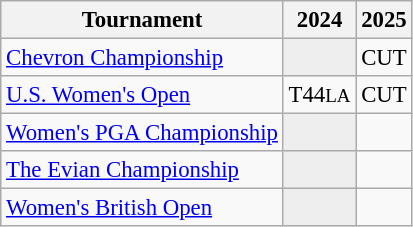<table class="wikitable" style="font-size:95%;text-align:center;">
<tr>
<th>Tournament</th>
<th>2024</th>
<th>2025</th>
</tr>
<tr>
<td align=left><a href='#'>Chevron Championship</a></td>
<td style="background:#eeeeee;"></td>
<td>CUT</td>
</tr>
<tr>
<td align=left><a href='#'>U.S. Women's Open</a></td>
<td>T44<small>LA</small></td>
<td>CUT</td>
</tr>
<tr>
<td align=left><a href='#'>Women's PGA Championship</a></td>
<td style="background:#eeeeee;"></td>
<td></td>
</tr>
<tr>
<td align=left><a href='#'>The Evian Championship</a></td>
<td style="background:#eeeeee;"></td>
<td></td>
</tr>
<tr>
<td align=left><a href='#'>Women's British Open</a></td>
<td style="background:#eeeeee;"></td>
<td></td>
</tr>
</table>
